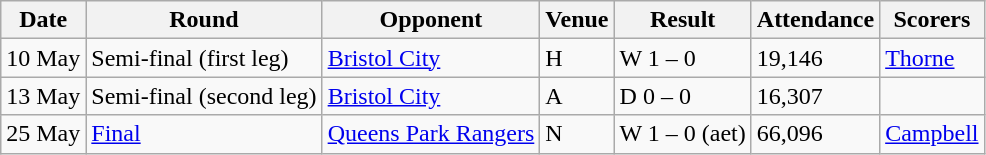<table class="wikitable">
<tr>
<th>Date</th>
<th>Round</th>
<th>Opponent</th>
<th>Venue</th>
<th>Result</th>
<th>Attendance</th>
<th>Scorers</th>
</tr>
<tr>
<td>10 May</td>
<td>Semi-final (first leg)</td>
<td><a href='#'>Bristol City</a></td>
<td>H</td>
<td>W 1 – 0</td>
<td>19,146</td>
<td><a href='#'>Thorne</a></td>
</tr>
<tr>
<td>13 May</td>
<td>Semi-final (second leg)</td>
<td><a href='#'>Bristol City</a></td>
<td>A</td>
<td>D 0 – 0</td>
<td>16,307</td>
<td></td>
</tr>
<tr>
<td>25 May</td>
<td><a href='#'>Final</a></td>
<td><a href='#'>Queens Park Rangers</a></td>
<td>N</td>
<td>W 1 – 0 (aet)</td>
<td>66,096</td>
<td><a href='#'>Campbell</a></td>
</tr>
</table>
